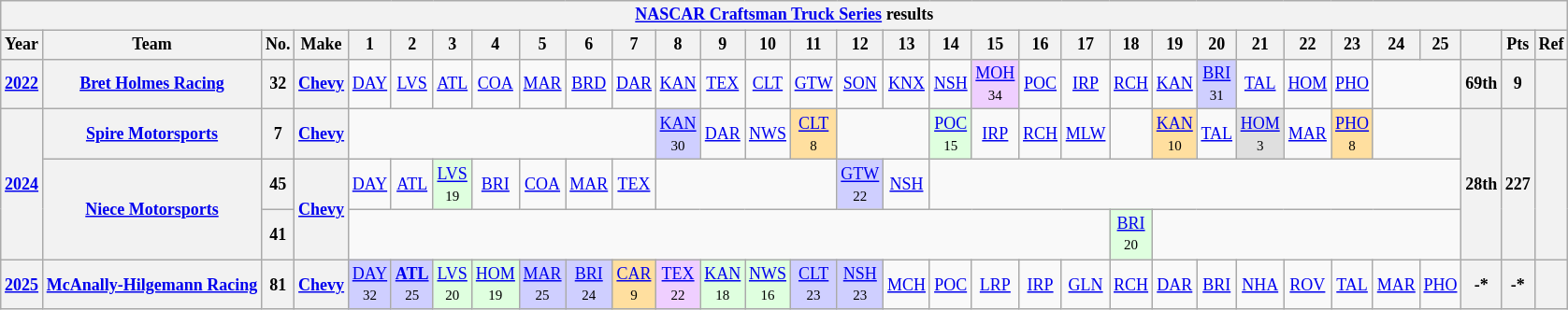<table class="wikitable" style="text-align:center; font-size:75%">
<tr>
<th colspan=32><a href='#'>NASCAR Craftsman Truck Series</a> results</th>
</tr>
<tr>
<th>Year</th>
<th>Team</th>
<th>No.</th>
<th>Make</th>
<th>1</th>
<th>2</th>
<th>3</th>
<th>4</th>
<th>5</th>
<th>6</th>
<th>7</th>
<th>8</th>
<th>9</th>
<th>10</th>
<th>11</th>
<th>12</th>
<th>13</th>
<th>14</th>
<th>15</th>
<th>16</th>
<th>17</th>
<th>18</th>
<th>19</th>
<th>20</th>
<th>21</th>
<th>22</th>
<th>23</th>
<th>24</th>
<th>25</th>
<th></th>
<th>Pts</th>
<th>Ref</th>
</tr>
<tr>
<th><a href='#'>2022</a></th>
<th><a href='#'>Bret Holmes Racing</a></th>
<th>32</th>
<th><a href='#'>Chevy</a></th>
<td><a href='#'>DAY</a></td>
<td><a href='#'>LVS</a></td>
<td><a href='#'>ATL</a></td>
<td><a href='#'>COA</a></td>
<td><a href='#'>MAR</a></td>
<td><a href='#'>BRD</a></td>
<td><a href='#'>DAR</a></td>
<td><a href='#'>KAN</a></td>
<td><a href='#'>TEX</a></td>
<td><a href='#'>CLT</a></td>
<td><a href='#'>GTW</a></td>
<td><a href='#'>SON</a></td>
<td><a href='#'>KNX</a></td>
<td><a href='#'>NSH</a></td>
<td style="background:#EFCFFF;"><a href='#'>MOH</a><br><small>34</small></td>
<td><a href='#'>POC</a></td>
<td><a href='#'>IRP</a></td>
<td><a href='#'>RCH</a></td>
<td><a href='#'>KAN</a></td>
<td style="background:#CFCFFF;"><a href='#'>BRI</a><br><small>31</small></td>
<td><a href='#'>TAL</a></td>
<td><a href='#'>HOM</a></td>
<td><a href='#'>PHO</a></td>
<td colspan=2></td>
<th>69th</th>
<th>9</th>
<th></th>
</tr>
<tr>
<th rowspan=3><a href='#'>2024</a></th>
<th><a href='#'>Spire Motorsports</a></th>
<th>7</th>
<th><a href='#'>Chevy</a></th>
<td colspan=7></td>
<td style="background:#CFCFFF;"><a href='#'>KAN</a><br><small>30</small></td>
<td><a href='#'>DAR</a></td>
<td><a href='#'>NWS</a></td>
<td style="background:#FFDF9F;"><a href='#'>CLT</a><br><small>8</small></td>
<td colspan=2></td>
<td style="background:#DFFFDF;"><a href='#'>POC</a><br><small>15</small></td>
<td><a href='#'>IRP</a></td>
<td><a href='#'>RCH</a></td>
<td><a href='#'>MLW</a></td>
<td></td>
<td style="background:#FFDF9F;"><a href='#'>KAN</a><br><small>10</small></td>
<td><a href='#'>TAL</a></td>
<td style="background:#DFDFDF;"><a href='#'>HOM</a><br><small>3</small></td>
<td><a href='#'>MAR</a></td>
<td style="background:#FFDF9F;"><a href='#'>PHO</a><br><small>8</small></td>
<td colspan=2></td>
<th rowspan=3>28th</th>
<th rowspan=3>227</th>
<th rowspan=3></th>
</tr>
<tr>
<th rowspan=2><a href='#'>Niece Motorsports</a></th>
<th>45</th>
<th rowspan=2><a href='#'>Chevy</a></th>
<td><a href='#'>DAY</a></td>
<td><a href='#'>ATL</a></td>
<td style="background:#DFFFDF;"><a href='#'>LVS</a><br><small>19</small></td>
<td><a href='#'>BRI</a></td>
<td><a href='#'>COA</a></td>
<td><a href='#'>MAR</a></td>
<td><a href='#'>TEX</a></td>
<td colspan=4></td>
<td style="background:#CFCFFF;"><a href='#'>GTW</a><br><small>22</small></td>
<td><a href='#'>NSH</a></td>
<td colspan=12></td>
</tr>
<tr>
<th>41</th>
<td colspan=17></td>
<td style="background:#DFFFDF;"><a href='#'>BRI</a><br><small>20</small></td>
<td colspan=7></td>
</tr>
<tr>
<th><a href='#'>2025</a></th>
<th><a href='#'>McAnally-Hilgemann Racing</a></th>
<th>81</th>
<th><a href='#'>Chevy</a></th>
<td style="background:#CFCFFF;"><a href='#'>DAY</a><br><small>32</small></td>
<td style="background:#CFCFFF;"><strong><a href='#'>ATL</a></strong><br><small>25</small></td>
<td style="background:#DFFFDF;"><a href='#'>LVS</a><br><small>20</small></td>
<td style="background:#DFFFDF;"><a href='#'>HOM</a><br><small>19</small></td>
<td style="background:#CFCFFF;"><a href='#'>MAR</a><br><small>25</small></td>
<td style="background:#CFCFFF;"><a href='#'>BRI</a><br><small>24</small></td>
<td style="background:#FFDF9F;"><a href='#'>CAR</a><br><small>9</small></td>
<td style="background:#EFCFFF;"><a href='#'>TEX</a><br><small>22</small></td>
<td style="background:#DFFFDF;"><a href='#'>KAN</a><br><small>18</small></td>
<td style="background:#DFFFDF;"><a href='#'>NWS</a><br><small>16</small></td>
<td style="background:#CFCFFF;"><a href='#'>CLT</a><br><small>23</small></td>
<td style="background:#CFCFFF;"><a href='#'>NSH</a><br><small>23</small></td>
<td style="background:#;"><a href='#'>MCH</a><br><small></small></td>
<td><a href='#'>POC</a></td>
<td><a href='#'>LRP</a></td>
<td><a href='#'>IRP</a></td>
<td><a href='#'>GLN</a></td>
<td><a href='#'>RCH</a></td>
<td><a href='#'>DAR</a></td>
<td><a href='#'>BRI</a></td>
<td><a href='#'>NHA</a></td>
<td><a href='#'>ROV</a></td>
<td><a href='#'>TAL</a></td>
<td><a href='#'>MAR</a></td>
<td><a href='#'>PHO</a></td>
<th>-*</th>
<th>-*</th>
<th></th>
</tr>
</table>
